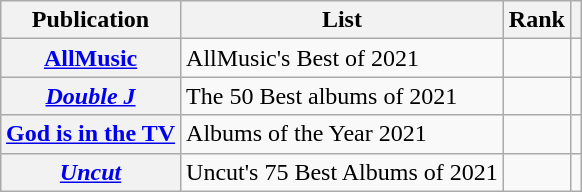<table class="wikitable sortable plainrowheaders" style="margin-left: auto; margin-right: auto; border: none;">
<tr>
<th scope="col">Publication</th>
<th scope="col" class="unsortable">List</th>
<th scope="col" data-sort-type="number">Rank</th>
<th scope="col" class="unsortable"></th>
</tr>
<tr>
<th scope="row"><a href='#'>AllMusic</a></th>
<td>AllMusic's Best of 2021</td>
<td></td>
<td></td>
</tr>
<tr>
<th scope="row"><em><a href='#'>Double J</a></em></th>
<td>The 50 Best albums of 2021</td>
<td></td>
<td></td>
</tr>
<tr>
<th scope="row"><a href='#'>God is in the TV</a></th>
<td>Albums of the Year 2021</td>
<td></td>
<td></td>
</tr>
<tr>
<th scope="row"><em><a href='#'>Uncut</a></em></th>
<td>Uncut's 75 Best Albums of 2021</td>
<td></td>
<td></td>
</tr>
</table>
